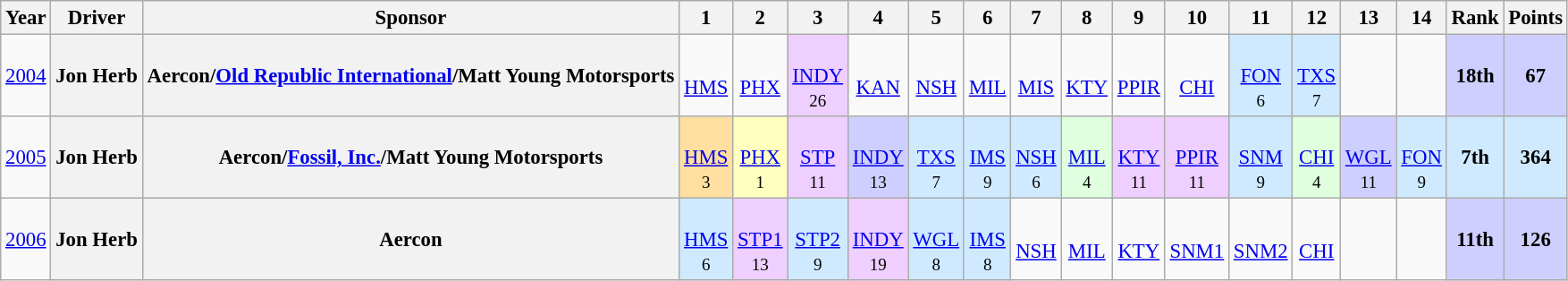<table class="wikitable" style="text-align:center; font-size:95%">
<tr>
<th>Year</th>
<th>Driver</th>
<th>Sponsor</th>
<th>1</th>
<th>2</th>
<th>3</th>
<th>4</th>
<th>5</th>
<th>6</th>
<th>7</th>
<th>8</th>
<th>9</th>
<th>10</th>
<th>11</th>
<th>12</th>
<th>13</th>
<th>14</th>
<th>Rank</th>
<th>Points</th>
</tr>
<tr>
<td><a href='#'>2004</a></td>
<th>Jon Herb</th>
<th>Aercon/<a href='#'>Old Republic International</a>/Matt Young Motorsports</th>
<td><br><a href='#'>HMS</a></td>
<td><br><a href='#'>PHX</a></td>
<td style="background:#EFCFFF;"><br><a href='#'>INDY</a><br><small>26</small></td>
<td><br><a href='#'>KAN</a></td>
<td><br><a href='#'>NSH</a></td>
<td><br><a href='#'>MIL</a></td>
<td><br><a href='#'>MIS</a></td>
<td><br><a href='#'>KTY</a></td>
<td><br><a href='#'>PPIR</a></td>
<td><br><a href='#'>CHI</a></td>
<td style="background:#CFEAFF;"><br><a href='#'>FON</a><br><small>6</small></td>
<td style="background:#CFEAFF;"><br><a href='#'>TXS</a><br><small>7</small></td>
<td></td>
<td></td>
<td style="background:#CFCFFF;"><strong>18th</strong></td>
<td style="background:#CFCFFF;"><strong>67</strong></td>
</tr>
<tr>
<td><a href='#'>2005</a></td>
<th>Jon Herb</th>
<th>Aercon/<a href='#'>Fossil, Inc.</a>/Matt Young Motorsports</th>
<td style="background:#FFDF9F;"><br><a href='#'>HMS</a><br><small>3</small></td>
<td style="background:#FFFFBF;"><br><a href='#'>PHX</a><br><small>1</small></td>
<td style="background:#EFCFFF;"><br><a href='#'>STP</a><br><small>11</small></td>
<td style="background:#CFCFFF;"><br><a href='#'>INDY</a><br><small>13</small></td>
<td style="background:#CFEAFF;"><br><a href='#'>TXS</a><br><small>7</small></td>
<td style="background:#CFEAFF;"><br><a href='#'>IMS</a><br><small>9</small></td>
<td style="background:#CFEAFF;"><br><a href='#'>NSH</a><br><small>6</small></td>
<td style="background:#DFFFDF;"><br><a href='#'>MIL</a><br><small>4</small></td>
<td style="background:#EFCFFF;"><br><a href='#'>KTY</a><br><small>11</small></td>
<td style="background:#EFCFFF;"><br><a href='#'>PPIR</a><br><small>11</small></td>
<td style="background:#CFEAFF;"><br><a href='#'>SNM</a><br><small>9</small></td>
<td style="background:#DFFFDF;"><br><a href='#'>CHI</a><br><small>4</small></td>
<td style="background:#CFCFFF;"><br><a href='#'>WGL</a><br><small>11</small></td>
<td style="background:#CFEAFF;"><br><a href='#'>FON</a><br><small>9</small></td>
<td style="background:#CFEAFF;"><strong>7th</strong></td>
<td style="background:#CFEAFF;"><strong>364</strong></td>
</tr>
<tr>
<td><a href='#'>2006</a></td>
<th>Jon Herb</th>
<th>Aercon</th>
<td style="background:#CFEAFF;"><br><a href='#'>HMS</a><br><small>6</small></td>
<td style="background:#EFCFFF;"><br><a href='#'>STP1</a><br><small>13</small></td>
<td style="background:#CFEAFF;"><br><a href='#'>STP2</a><br><small>9</small></td>
<td style="background:#EFCFFF;"><br><a href='#'>INDY</a><br><small>19</small></td>
<td style="background:#CFEAFF;"><br><a href='#'>WGL</a><br><small>8</small></td>
<td style="background:#CFEAFF;"><br><a href='#'>IMS</a><br><small>8</small></td>
<td><br><a href='#'>NSH</a></td>
<td><br><a href='#'>MIL</a></td>
<td><br><a href='#'>KTY</a></td>
<td><br><a href='#'>SNM1</a></td>
<td><br><a href='#'>SNM2</a></td>
<td><br><a href='#'>CHI</a></td>
<td></td>
<td></td>
<td style="background:#CFCFFF;"><strong>11th</strong></td>
<td style="background:#CFCFFF;"><strong>126</strong></td>
</tr>
</table>
